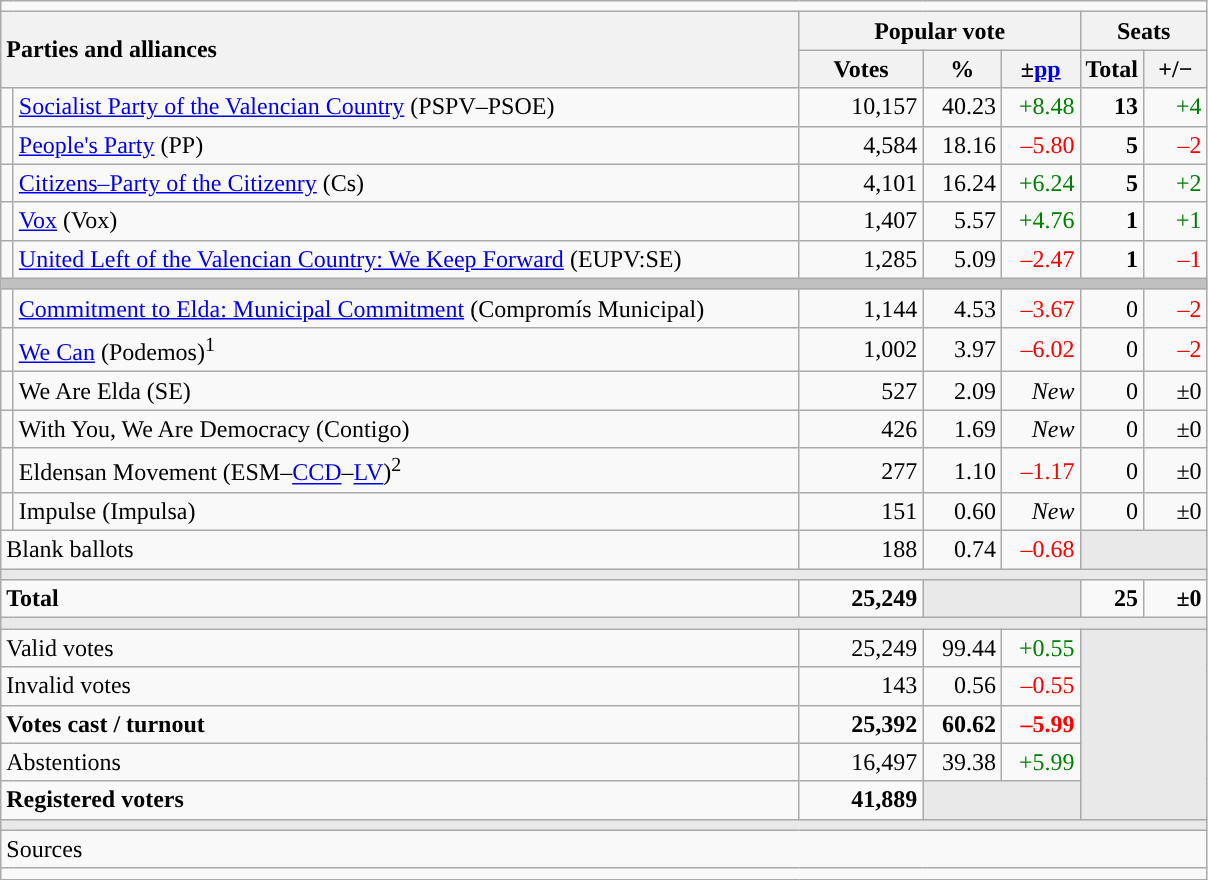<table class="wikitable" style="text-align:right;">
<tr>
<td colspan="7"></td>
</tr>
<tr>
<th style="text-align:left;" rowspan="2" colspan="2" width="525">Parties and alliances</th>
<th colspan="3">Popular vote</th>
<th colspan="2">Seats</th>
</tr>
<tr>
<th width="75">Votes</th>
<th width="45">%</th>
<th width="45">±<a href='#'>pp</a></th>
<th width="35">Total</th>
<th width="35">+/−</th>
</tr>
<tr>
<td width="1" style="color:inherit;background:"></td>
<td align="left"><a href='#'>Socialist Party of the Valencian Country</a> (PSPV–PSOE)</td>
<td>10,157</td>
<td>40.23</td>
<td style="color:green;">+8.48</td>
<td><strong>13</strong></td>
<td style="color:green;">+4</td>
</tr>
<tr>
<td style="color:inherit;background:"></td>
<td align="left"><a href='#'>People's Party</a> (PP)</td>
<td>4,584</td>
<td>18.16</td>
<td style="color:red;">–5.80</td>
<td><strong>5</strong></td>
<td style="color:red;">–2</td>
</tr>
<tr>
<td style="color:inherit;background:"></td>
<td align="left"><a href='#'>Citizens–Party of the Citizenry</a> (Cs)</td>
<td>4,101</td>
<td>16.24</td>
<td style="color:green;">+6.24</td>
<td><strong>5</strong></td>
<td style="color:green;">+2</td>
</tr>
<tr>
<td style="color:inherit;background:"></td>
<td align="left"><a href='#'>Vox</a> (Vox)</td>
<td>1,407</td>
<td>5.57</td>
<td style="color:green;">+4.76</td>
<td><strong>1</strong></td>
<td style="color:green;">+1</td>
</tr>
<tr>
<td style="color:inherit;background:"></td>
<td align="left"><a href='#'>United Left of the Valencian Country: We Keep Forward</a> (EUPV:SE)</td>
<td>1,285</td>
<td>5.09</td>
<td style="color:red;">–2.47</td>
<td><strong>1</strong></td>
<td style="color:red;">–1</td>
</tr>
<tr>
<td colspan="7" bgcolor="#C0C0C0"></td>
</tr>
<tr>
<td style="color:inherit;background:"></td>
<td align="left"><a href='#'>Commitment to Elda: Municipal Commitment</a> (Compromís Municipal)</td>
<td>1,144</td>
<td>4.53</td>
<td style="color:red;">–3.67</td>
<td>0</td>
<td style="color:red;">–2</td>
</tr>
<tr>
<td style="color:inherit;background:"></td>
<td align="left"><a href='#'>We Can</a> (Podemos)<sup>1</sup></td>
<td>1,002</td>
<td>3.97</td>
<td style="color:red;">–6.02</td>
<td>0</td>
<td style="color:red;">–2</td>
</tr>
<tr>
<td style="color:inherit;background:"></td>
<td align="left">We Are Elda (SE)</td>
<td>527</td>
<td>2.09</td>
<td><em>New</em></td>
<td>0</td>
<td>±0</td>
</tr>
<tr>
<td style="color:inherit;background:"></td>
<td align="left">With You, We Are Democracy (Contigo)</td>
<td>426</td>
<td>1.69</td>
<td><em>New</em></td>
<td>0</td>
<td>±0</td>
</tr>
<tr>
<td style="color:inherit;background:"></td>
<td align="left">Eldensan Movement (ESM–<a href='#'>CCD</a>–<a href='#'>LV</a>)<sup>2</sup></td>
<td>277</td>
<td>1.10</td>
<td style="color:red;">–1.17</td>
<td>0</td>
<td>±0</td>
</tr>
<tr>
<td style="color:inherit;background:"></td>
<td align="left">Impulse (Impulsa)</td>
<td>151</td>
<td>0.60</td>
<td><em>New</em></td>
<td>0</td>
<td>±0</td>
</tr>
<tr>
<td align="left" colspan="2">Blank ballots</td>
<td>188</td>
<td>0.74</td>
<td style="color:red;">–0.68</td>
<td bgcolor="#E9E9E9" colspan="2"></td>
</tr>
<tr>
<td colspan="7" bgcolor="#E9E9E9"></td>
</tr>
<tr style="font-weight:bold;">
<td align="left" colspan="2">Total</td>
<td>25,249</td>
<td bgcolor="#E9E9E9" colspan="2"></td>
<td>25</td>
<td>±0</td>
</tr>
<tr>
<td colspan="7" bgcolor="#E9E9E9"></td>
</tr>
<tr>
<td align="left" colspan="2">Valid votes</td>
<td>25,249</td>
<td>99.44</td>
<td style="color:green;">+0.55</td>
<td bgcolor="#E9E9E9" colspan="2" rowspan="5"></td>
</tr>
<tr>
<td align="left" colspan="2">Invalid votes</td>
<td>143</td>
<td>0.56</td>
<td style="color:red;">–0.55</td>
</tr>
<tr style="font-weight:bold;">
<td align="left" colspan="2">Votes cast / turnout</td>
<td>25,392</td>
<td>60.62</td>
<td style="color:red;">–5.99</td>
</tr>
<tr>
<td align="left" colspan="2">Abstentions</td>
<td>16,497</td>
<td>39.38</td>
<td style="color:green;">+5.99</td>
</tr>
<tr style="font-weight:bold;">
<td align="left" colspan="2">Registered voters</td>
<td>41,889</td>
<td bgcolor="#E9E9E9" colspan="2"></td>
</tr>
<tr>
<td colspan="7" bgcolor="#E9E9E9"></td>
</tr>
<tr>
<td align="left" colspan="7">Sources</td>
</tr>
<tr>
<td colspan="7" style="text-align:left; max-width:790px;"></td>
</tr>
</table>
